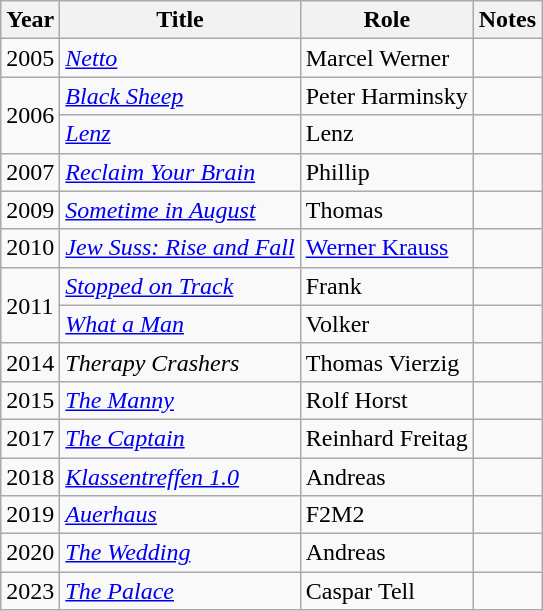<table class="wikitable sortable">
<tr>
<th>Year</th>
<th>Title</th>
<th>Role</th>
<th class="unsortable">Notes</th>
</tr>
<tr>
<td>2005</td>
<td><em><a href='#'>Netto</a></em></td>
<td>Marcel Werner</td>
<td></td>
</tr>
<tr>
<td rowspan=2>2006</td>
<td><em><a href='#'>Black Sheep</a></em></td>
<td>Peter Harminsky</td>
<td></td>
</tr>
<tr>
<td><em><a href='#'>Lenz</a></em></td>
<td>Lenz</td>
<td></td>
</tr>
<tr>
<td>2007</td>
<td><em><a href='#'>Reclaim Your Brain</a></em></td>
<td>Phillip</td>
<td></td>
</tr>
<tr>
<td>2009</td>
<td><em><a href='#'>Sometime in August</a></em></td>
<td>Thomas</td>
<td></td>
</tr>
<tr>
<td>2010</td>
<td><em><a href='#'>Jew Suss: Rise and Fall</a></em></td>
<td><a href='#'>Werner Krauss</a></td>
<td></td>
</tr>
<tr>
<td rowspan=2>2011</td>
<td><em><a href='#'>Stopped on Track</a></em></td>
<td>Frank</td>
<td></td>
</tr>
<tr>
<td><em><a href='#'>What a Man</a></em></td>
<td>Volker</td>
<td></td>
</tr>
<tr>
<td>2014</td>
<td><em>Therapy Crashers</em></td>
<td>Thomas Vierzig</td>
<td></td>
</tr>
<tr>
<td>2015</td>
<td><em><a href='#'>The Manny</a></em></td>
<td>Rolf Horst</td>
<td></td>
</tr>
<tr>
<td>2017</td>
<td><em><a href='#'>The Captain</a></em></td>
<td>Reinhard Freitag</td>
<td></td>
</tr>
<tr>
<td>2018</td>
<td><em><a href='#'>Klassentreffen 1.0</a></em></td>
<td>Andreas</td>
<td></td>
</tr>
<tr>
<td>2019</td>
<td><em><a href='#'>Auerhaus</a></em></td>
<td>F2M2</td>
<td></td>
</tr>
<tr>
<td>2020</td>
<td><em><a href='#'>The Wedding</a></em></td>
<td>Andreas</td>
</tr>
<tr>
<td>2023</td>
<td><em><a href='#'>The Palace</a></em></td>
<td>Caspar Tell</td>
<td></td>
</tr>
</table>
